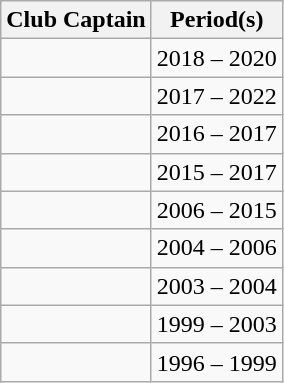<table class="wikitable sortable" style="text-align:center;">
<tr>
<th>Club Captain</th>
<th>Period(s)</th>
</tr>
<tr>
<td style="text-align: left;"> </td>
<td>2018 – 2020</td>
</tr>
<tr>
<td style="text-align: left;"> </td>
<td>2017 – 2022</td>
</tr>
<tr>
<td style="text-align: left;"> </td>
<td>2016 – 2017</td>
</tr>
<tr>
<td style="text-align: left;"> </td>
<td>2015 – 2017</td>
</tr>
<tr |->
<td style="text-align: left;"> </td>
<td>2006 – 2015</td>
</tr>
<tr>
<td style="text-align: left;"> </td>
<td>2004 – 2006</td>
</tr>
<tr>
<td style="text-align: left;"> </td>
<td>2003 – 2004</td>
</tr>
<tr>
<td style="text-align: left;"> </td>
<td>1999 – 2003</td>
</tr>
<tr>
<td style="text-align: left;"> </td>
<td>1996 – 1999</td>
</tr>
</table>
